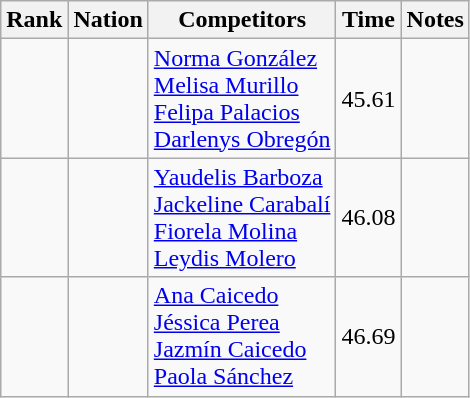<table class="wikitable sortable" style="text-align:center">
<tr>
<th>Rank</th>
<th>Nation</th>
<th>Competitors</th>
<th>Time</th>
<th>Notes</th>
</tr>
<tr>
<td></td>
<td align=left></td>
<td align=left><a href='#'>Norma González</a><br><a href='#'>Melisa Murillo</a><br><a href='#'>Felipa Palacios</a><br><a href='#'>Darlenys Obregón</a></td>
<td>45.61</td>
<td></td>
</tr>
<tr>
<td></td>
<td align=left></td>
<td align=left><a href='#'>Yaudelis Barboza</a><br><a href='#'>Jackeline Carabalí</a><br><a href='#'>Fiorela Molina</a><br><a href='#'>Leydis Molero</a></td>
<td>46.08</td>
<td></td>
</tr>
<tr>
<td></td>
<td align=left></td>
<td align=left><a href='#'>Ana Caicedo</a><br><a href='#'>Jéssica Perea</a><br><a href='#'>Jazmín Caicedo</a><br><a href='#'>Paola Sánchez</a></td>
<td>46.69</td>
<td></td>
</tr>
</table>
